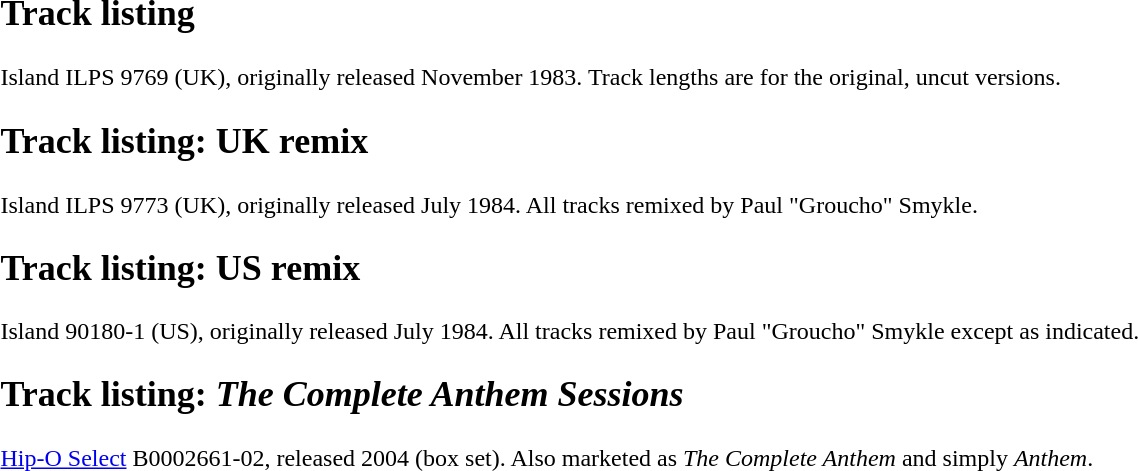<table width = 95%>
<tr>
<td><br><h2>Track listing</h2>Island ILPS 9769 (UK), originally released November 1983.  Track lengths are for the original, uncut versions.
<h2>Track listing: UK remix</h2>Island ILPS 9773 (UK), originally released July 1984.  All tracks remixed by Paul "Groucho" Smykle.
<h2>Track listing: US remix</h2>Island 90180-1 (US), originally released July 1984.  All tracks remixed by Paul "Groucho" Smykle except as indicated.
<h2>Track listing: <em>The Complete Anthem Sessions</em></h2><a href='#'>Hip-O Select</a> B0002661-02, released 2004 (box set).  Also marketed as <em>The Complete Anthem</em> and simply <em>Anthem</em>.
<br><br><br></td>
</tr>
</table>
